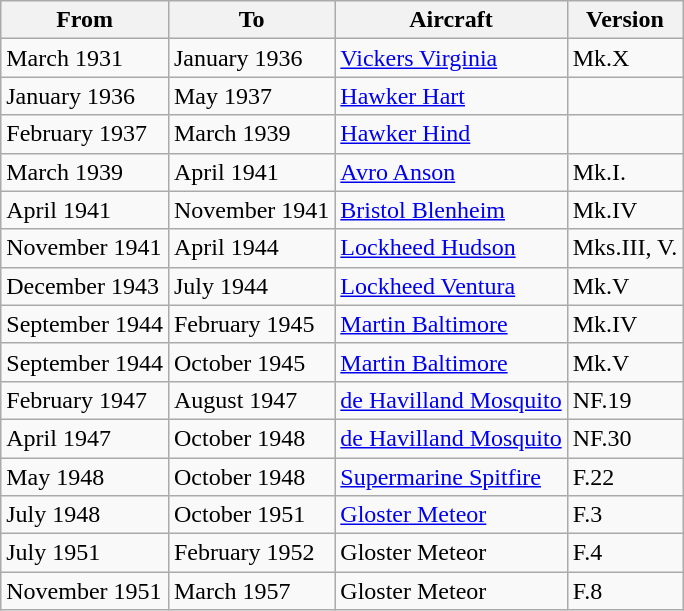<table class="wikitable">
<tr>
<th>From</th>
<th>To</th>
<th>Aircraft</th>
<th>Version</th>
</tr>
<tr>
<td>March 1931</td>
<td>January 1936</td>
<td><a href='#'>Vickers Virginia</a></td>
<td>Mk.X</td>
</tr>
<tr>
<td>January 1936</td>
<td>May 1937</td>
<td><a href='#'>Hawker Hart</a></td>
<td></td>
</tr>
<tr>
<td>February 1937</td>
<td>March 1939</td>
<td><a href='#'>Hawker Hind</a></td>
<td></td>
</tr>
<tr>
<td>March 1939</td>
<td>April 1941</td>
<td><a href='#'>Avro Anson</a></td>
<td>Mk.I.</td>
</tr>
<tr>
<td>April 1941</td>
<td>November 1941</td>
<td><a href='#'>Bristol Blenheim</a></td>
<td>Mk.IV</td>
</tr>
<tr>
<td>November 1941</td>
<td>April 1944</td>
<td><a href='#'>Lockheed Hudson</a></td>
<td>Mks.III, V.</td>
</tr>
<tr>
<td>December 1943</td>
<td>July 1944</td>
<td><a href='#'>Lockheed Ventura</a></td>
<td>Mk.V</td>
</tr>
<tr>
<td>September 1944</td>
<td>February 1945</td>
<td><a href='#'>Martin Baltimore</a></td>
<td>Mk.IV</td>
</tr>
<tr>
<td>September 1944</td>
<td>October 1945</td>
<td><a href='#'>Martin Baltimore</a></td>
<td>Mk.V</td>
</tr>
<tr>
<td>February 1947</td>
<td>August 1947</td>
<td><a href='#'>de Havilland Mosquito</a></td>
<td>NF.19</td>
</tr>
<tr>
<td>April 1947</td>
<td>October 1948</td>
<td><a href='#'>de Havilland Mosquito</a></td>
<td>NF.30</td>
</tr>
<tr>
<td>May 1948</td>
<td>October 1948</td>
<td><a href='#'>Supermarine Spitfire</a></td>
<td>F.22</td>
</tr>
<tr>
<td>July 1948</td>
<td>October 1951</td>
<td><a href='#'>Gloster Meteor</a></td>
<td>F.3</td>
</tr>
<tr>
<td>July 1951</td>
<td>February 1952</td>
<td>Gloster Meteor</td>
<td>F.4</td>
</tr>
<tr>
<td>November 1951</td>
<td>March 1957</td>
<td>Gloster Meteor</td>
<td>F.8</td>
</tr>
</table>
